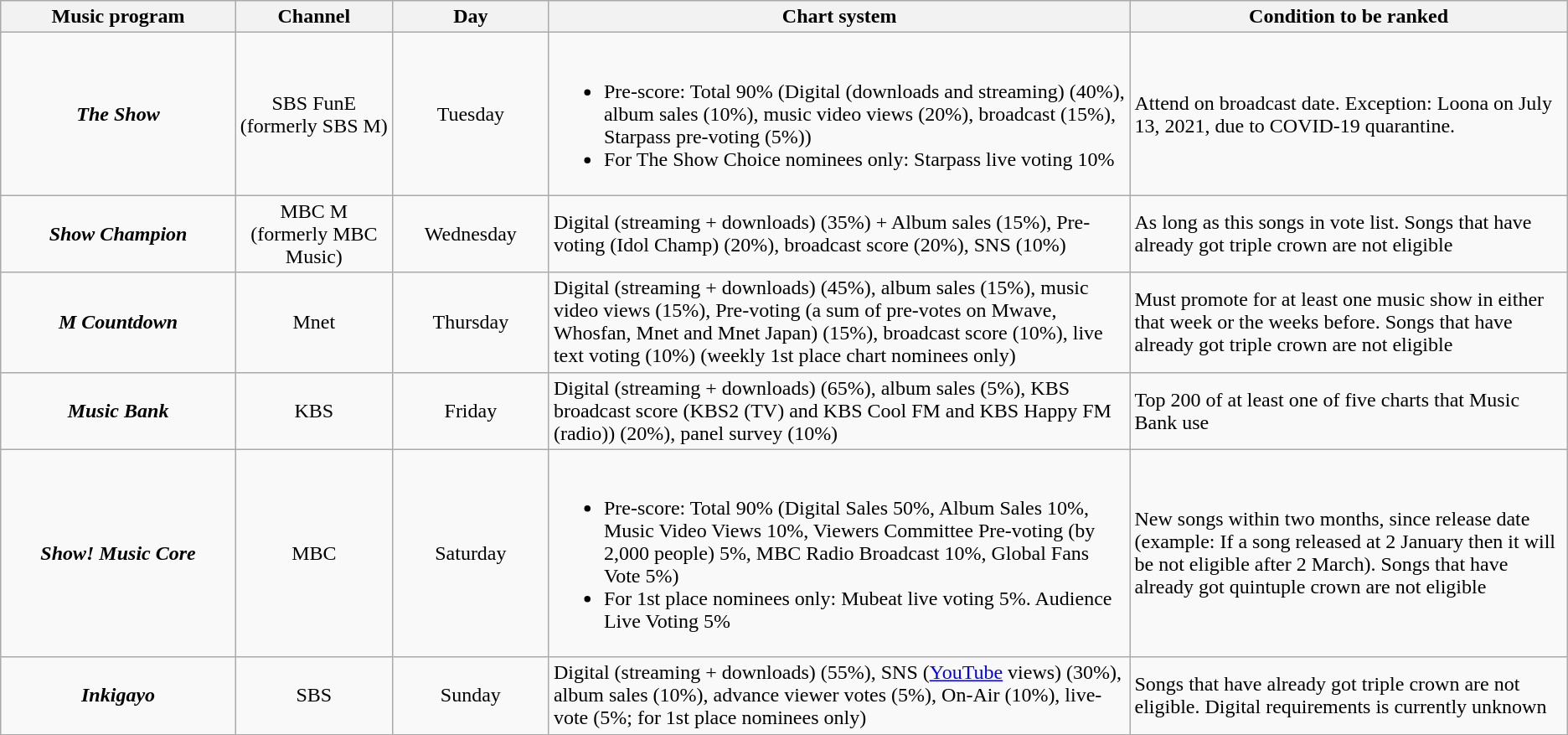<table class="wikitable">
<tr>
<th width="15%">Music program</th>
<th width="10%">Channel</th>
<th width="10%">Day</th>
<th>Chart system</th>
<th>Condition to be ranked</th>
</tr>
<tr>
<td align="center"><strong><em>The Show</em></strong></td>
<td align="center">SBS FunE<br>(formerly SBS M)</td>
<td align="center">Tuesday</td>
<td><br><ul><li>Pre-score: Total 90% (Digital (downloads and streaming) (40%), album sales (10%), music video views (20%), broadcast (15%), Starpass pre-voting (5%))</li><li>For The Show Choice nominees only: Starpass live voting 10%</li></ul></td>
<td>Attend on broadcast date. Exception: Loona on July 13, 2021, due to COVID-19 quarantine.</td>
</tr>
<tr>
<td align="center"><strong><em>Show Champion</em></strong></td>
<td align="center">MBC M<br>(formerly MBC Music)</td>
<td align="center">Wednesday</td>
<td>Digital (streaming + downloads) (35%) + Album sales (15%), Pre-voting (Idol Champ) (20%), broadcast score (20%), SNS (10%)</td>
<td>As long as this songs in vote list. Songs that have already got triple crown are not eligible</td>
</tr>
<tr>
<td align="center"><strong><em>M Countdown</em></strong></td>
<td align="center">Mnet</td>
<td align="center">Thursday</td>
<td>Digital (streaming + downloads) (45%), album sales (15%), music video views  (15%), Pre-voting (a sum of pre-votes on Mwave, Whosfan, Mnet and Mnet Japan) (15%), broadcast score (10%), live text voting (10%) (weekly 1st place chart nominees only)</td>
<td>Must promote for at least one music show in either that week or the weeks before. Songs that have already got triple crown are not eligible</td>
</tr>
<tr>
<td align="center"><strong><em>Music Bank</em></strong></td>
<td align="center">KBS</td>
<td align="center">Friday</td>
<td>Digital (streaming + downloads) (65%), album sales (5%), KBS broadcast score (KBS2 (TV) and KBS Cool FM and KBS Happy FM (radio)) (20%), panel survey (10%)</td>
<td>Top 200 of at least one of five charts that Music Bank use</td>
</tr>
<tr>
<td align="center"><strong><em>Show! Music Core</em></strong></td>
<td align="center">MBC</td>
<td align="center">Saturday</td>
<td><br><ul><li>Pre-score: Total 90% (Digital Sales 50%, Album Sales 10%, Music Video Views 10%, Viewers Committee Pre-voting (by 2,000 people) 5%, MBC Radio Broadcast 10%, Global Fans Vote 5%)</li><li>For 1st place nominees only: Mubeat live voting 5%. Audience Live Voting 5%</li></ul></td>
<td>New songs within two months, since release date (example: If a song released at 2 January then it will be not eligible after 2 March). Songs that have already got quintuple crown are not eligible</td>
</tr>
<tr>
<td align="center"><strong><em>Inkigayo</em></strong></td>
<td align="center">SBS</td>
<td align="center">Sunday</td>
<td>Digital (streaming + downloads) (55%), SNS (<a href='#'>YouTube</a> views) (30%), album sales (10%), advance viewer votes (5%), On-Air (10%), live-vote (5%; for 1st place nominees only)</td>
<td>Songs that have already got triple crown are not eligible. Digital requirements is currently unknown</td>
</tr>
</table>
